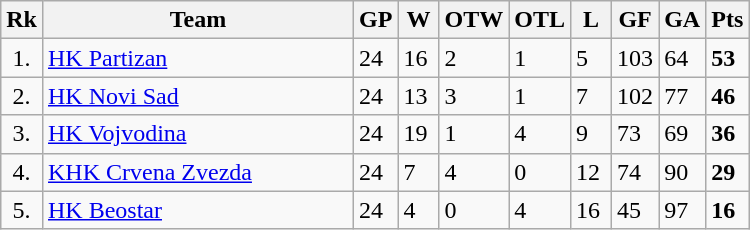<table class="wikitable" style="text-align:left;">
<tr>
<th width=20>Rk</th>
<th width=200>Team</th>
<th width=20 abbr="Games Played">GP</th>
<th width=20 abbr="Won">W</th>
<th width=20 abbr="Overtimes Won">OTW</th>
<th width=20 abbr="Overtime Lost">OTL</th>
<th width=20 abbr="Lost">L</th>
<th width=20 abbr="Goals for">GF</th>
<th width=20 abbr="Goals against">GA</th>
<th width=20 abbr="Points">Pts</th>
</tr>
<tr>
<td style="text-align:center;">1.</td>
<td><a href='#'>HK Partizan</a></td>
<td>24</td>
<td>16</td>
<td>2</td>
<td>1</td>
<td>5</td>
<td>103</td>
<td>64</td>
<td><strong>53</strong></td>
</tr>
<tr>
<td style="text-align:center;">2.</td>
<td><a href='#'>HK Novi Sad</a></td>
<td>24</td>
<td>13</td>
<td>3</td>
<td>1</td>
<td>7</td>
<td>102</td>
<td>77</td>
<td><strong>46</strong></td>
</tr>
<tr>
<td style="text-align:center;">3.</td>
<td><a href='#'>HK Vojvodina</a></td>
<td>24</td>
<td>19</td>
<td>1</td>
<td>4</td>
<td>9</td>
<td>73</td>
<td>69</td>
<td><strong>36</strong></td>
</tr>
<tr>
<td style="text-align:center;">4.</td>
<td><a href='#'>KHK Crvena Zvezda</a></td>
<td>24</td>
<td>7</td>
<td>4</td>
<td>0</td>
<td>12</td>
<td>74</td>
<td>90</td>
<td><strong>29</strong></td>
</tr>
<tr>
<td style="text-align:center;">5.</td>
<td><a href='#'>HK Beostar</a></td>
<td>24</td>
<td>4</td>
<td>0</td>
<td>4</td>
<td>16</td>
<td>45</td>
<td>97</td>
<td><strong>16</strong></td>
</tr>
</table>
